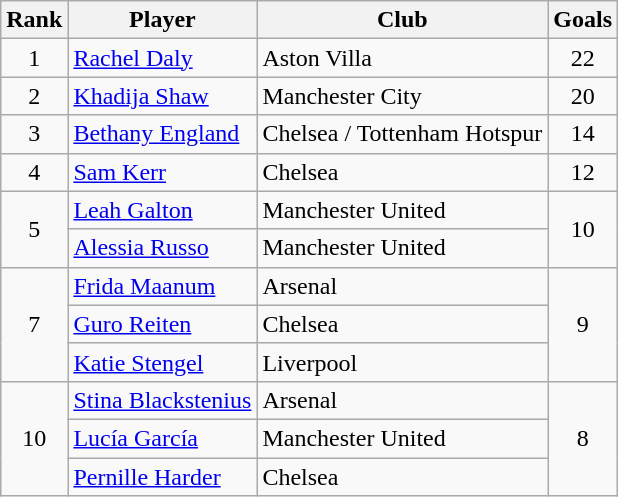<table class="wikitable" style="text-align:center">
<tr>
<th>Rank</th>
<th>Player</th>
<th>Club</th>
<th>Goals</th>
</tr>
<tr>
<td>1</td>
<td align="left"> <a href='#'>Rachel Daly</a></td>
<td align="left">Aston Villa</td>
<td>22</td>
</tr>
<tr>
<td>2</td>
<td align="left"> <a href='#'>Khadija Shaw</a></td>
<td align="left">Manchester City</td>
<td>20</td>
</tr>
<tr>
<td>3</td>
<td align="left"> <a href='#'>Bethany England</a></td>
<td align="left">Chelsea / Tottenham Hotspur</td>
<td>14</td>
</tr>
<tr>
<td>4</td>
<td align="left"> <a href='#'>Sam Kerr</a></td>
<td align="left">Chelsea</td>
<td>12</td>
</tr>
<tr>
<td rowspan=2>5</td>
<td align="left"> <a href='#'>Leah Galton</a></td>
<td align="left">Manchester United</td>
<td rowspan=2>10</td>
</tr>
<tr>
<td align="left"> <a href='#'>Alessia Russo</a></td>
<td align="left">Manchester United</td>
</tr>
<tr>
<td rowspan=3>7</td>
<td align="left"> <a href='#'>Frida Maanum</a></td>
<td align="left">Arsenal</td>
<td rowspan=3>9</td>
</tr>
<tr>
<td align="left"> <a href='#'>Guro Reiten</a></td>
<td align="left">Chelsea</td>
</tr>
<tr>
<td align="left"> <a href='#'>Katie Stengel</a></td>
<td align="left">Liverpool</td>
</tr>
<tr>
<td rowspan=3>10</td>
<td align="left"> <a href='#'>Stina Blackstenius</a></td>
<td align="left">Arsenal</td>
<td rowspan=3>8</td>
</tr>
<tr>
<td align="left"> <a href='#'>Lucía García</a></td>
<td align="left">Manchester United</td>
</tr>
<tr>
<td align="left"> <a href='#'>Pernille Harder</a></td>
<td align="left">Chelsea</td>
</tr>
</table>
